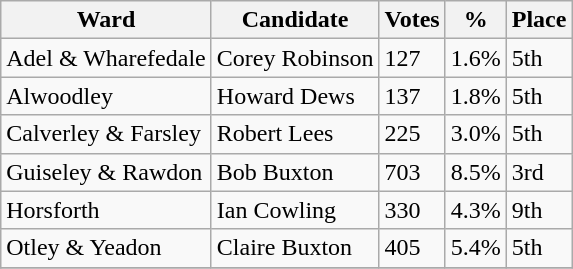<table class="wikitable">
<tr>
<th>Ward</th>
<th>Candidate</th>
<th>Votes</th>
<th>%</th>
<th>Place</th>
</tr>
<tr>
<td>Adel & Wharefedale</td>
<td>Corey Robinson</td>
<td>127</td>
<td>1.6%</td>
<td>5th</td>
</tr>
<tr>
<td>Alwoodley</td>
<td>Howard Dews</td>
<td>137</td>
<td>1.8%</td>
<td>5th</td>
</tr>
<tr>
<td>Calverley & Farsley</td>
<td>Robert Lees</td>
<td>225</td>
<td>3.0%</td>
<td>5th</td>
</tr>
<tr>
<td>Guiseley & Rawdon</td>
<td>Bob Buxton</td>
<td>703</td>
<td>8.5%</td>
<td>3rd</td>
</tr>
<tr>
<td>Horsforth</td>
<td>Ian Cowling</td>
<td>330</td>
<td>4.3%</td>
<td>9th</td>
</tr>
<tr>
<td>Otley & Yeadon</td>
<td>Claire Buxton</td>
<td>405</td>
<td>5.4%</td>
<td>5th</td>
</tr>
<tr>
</tr>
</table>
